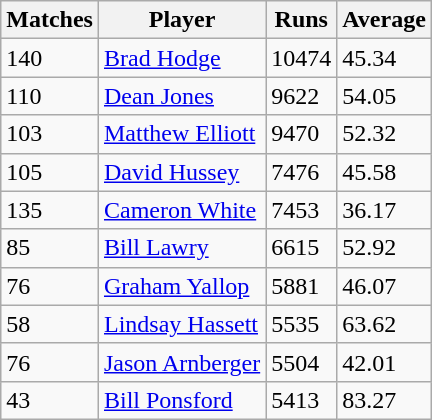<table class="wikitable">
<tr>
<th>Matches</th>
<th>Player</th>
<th>Runs</th>
<th>Average</th>
</tr>
<tr>
<td>140</td>
<td><a href='#'>Brad Hodge</a></td>
<td>10474</td>
<td>45.34</td>
</tr>
<tr>
<td>110</td>
<td><a href='#'>Dean Jones</a></td>
<td>9622</td>
<td>54.05</td>
</tr>
<tr>
<td>103</td>
<td><a href='#'>Matthew Elliott</a></td>
<td>9470</td>
<td>52.32</td>
</tr>
<tr>
<td>105</td>
<td><a href='#'>David Hussey</a></td>
<td>7476</td>
<td>45.58</td>
</tr>
<tr>
<td>135</td>
<td><a href='#'>Cameron White</a></td>
<td>7453</td>
<td>36.17</td>
</tr>
<tr>
<td>85</td>
<td><a href='#'>Bill Lawry</a></td>
<td>6615</td>
<td>52.92</td>
</tr>
<tr>
<td>76</td>
<td><a href='#'>Graham Yallop</a></td>
<td>5881</td>
<td>46.07</td>
</tr>
<tr>
<td>58</td>
<td><a href='#'>Lindsay Hassett</a></td>
<td>5535</td>
<td>63.62</td>
</tr>
<tr>
<td>76</td>
<td><a href='#'>Jason Arnberger</a></td>
<td>5504</td>
<td>42.01</td>
</tr>
<tr>
<td>43</td>
<td><a href='#'>Bill Ponsford</a></td>
<td>5413</td>
<td>83.27</td>
</tr>
</table>
